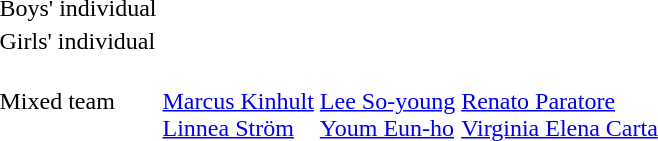<table>
<tr>
<td>Boys' individual</td>
<td></td>
<td></td>
<td></td>
</tr>
<tr>
<td>Girls' individual</td>
<td></td>
<td></td>
<td></td>
</tr>
<tr>
<td>Mixed team</td>
<td><br><a href='#'>Marcus Kinhult</a><br><a href='#'>Linnea Ström</a></td>
<td><br><a href='#'>Lee So-young</a><br><a href='#'>Youm Eun-ho</a></td>
<td><br><a href='#'>Renato Paratore</a><br><a href='#'>Virginia Elena Carta</a></td>
</tr>
</table>
